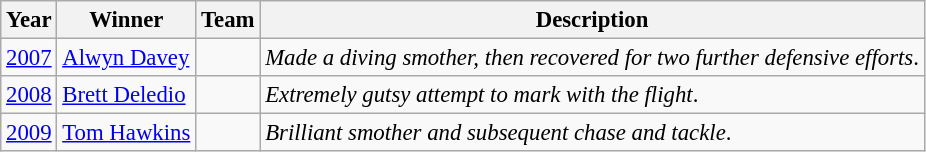<table class="wikitable" style="font-size: 95%;">
<tr>
<th>Year</th>
<th>Winner</th>
<th>Team</th>
<th>Description</th>
</tr>
<tr>
<td><a href='#'>2007</a></td>
<td><a href='#'>Alwyn Davey</a></td>
<td></td>
<td><em>Made a diving smother, then recovered for two further defensive efforts</em>.</td>
</tr>
<tr>
<td><a href='#'>2008</a></td>
<td><a href='#'>Brett Deledio</a></td>
<td></td>
<td><em>Extremely gutsy attempt to mark with the flight</em>.</td>
</tr>
<tr>
<td><a href='#'>2009</a></td>
<td><a href='#'>Tom Hawkins</a></td>
<td></td>
<td><em>Brilliant smother and subsequent chase and tackle</em>.</td>
</tr>
</table>
